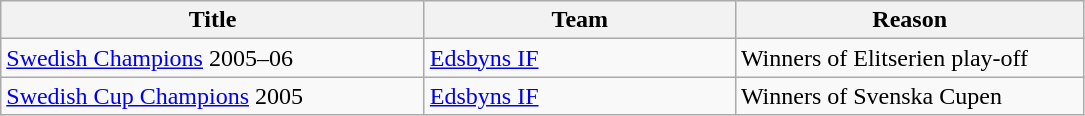<table class="wikitable" style="text-align: left">
<tr>
<th style="width: 275px;">Title</th>
<th style="width: 200px;">Team</th>
<th style="width: 225px;">Reason</th>
</tr>
<tr>
<td><a href='#'>Swedish Champions</a> 2005–06</td>
<td><a href='#'>Edsbyns IF</a></td>
<td>Winners of Elitserien play-off</td>
</tr>
<tr>
<td><a href='#'>Swedish Cup Champions</a> 2005</td>
<td><a href='#'>Edsbyns IF</a></td>
<td>Winners of Svenska Cupen</td>
</tr>
</table>
